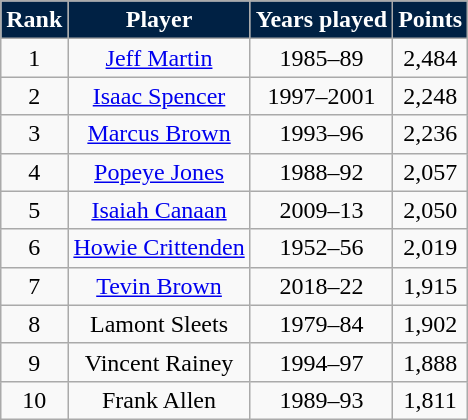<table class="wikitable">
<tr style="text-align:center; background:#002144; color:white;">
<td><strong>Rank</strong></td>
<td><strong>Player</strong></td>
<td><strong>Years played</strong></td>
<td><strong>Points</strong></td>
</tr>
<tr style="text-align:center;" bgcolor="">
<td>1</td>
<td><a href='#'>Jeff Martin</a></td>
<td>1985–89</td>
<td>2,484</td>
</tr>
<tr style="text-align:center;" bgcolor="">
<td>2</td>
<td><a href='#'>Isaac Spencer</a></td>
<td>1997–2001</td>
<td>2,248</td>
</tr>
<tr style="text-align:center;" bgcolor="">
<td>3</td>
<td><a href='#'>Marcus Brown</a></td>
<td>1993–96</td>
<td>2,236</td>
</tr>
<tr style="text-align:center;" bgcolor="">
<td>4</td>
<td><a href='#'>Popeye Jones</a></td>
<td>1988–92</td>
<td>2,057</td>
</tr>
<tr style="text-align:center;" bgcolor="">
<td>5</td>
<td><a href='#'>Isaiah Canaan</a></td>
<td>2009–13</td>
<td>2,050</td>
</tr>
<tr style="text-align:center;" bgcolor="">
<td>6</td>
<td><a href='#'>Howie Crittenden</a></td>
<td>1952–56</td>
<td>2,019</td>
</tr>
<tr style="text-align:center;" bgcolor="">
<td>7</td>
<td><a href='#'>Tevin Brown</a></td>
<td>2018–22</td>
<td>1,915</td>
</tr>
<tr style="text-align:center;" bgcolor="">
<td>8</td>
<td>Lamont Sleets</td>
<td>1979–84</td>
<td>1,902</td>
</tr>
<tr style="text-align:center;" bgcolor="">
<td>9</td>
<td>Vincent Rainey</td>
<td>1994–97</td>
<td>1,888</td>
</tr>
<tr style="text-align:center;" bgcolor="">
<td>10</td>
<td>Frank Allen</td>
<td>1989–93</td>
<td>1,811</td>
</tr>
</table>
